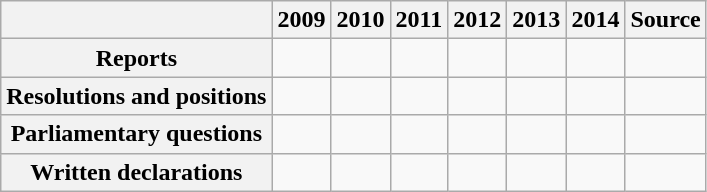<table class="wikitable">
<tr>
<th></th>
<th>2009</th>
<th>2010</th>
<th>2011</th>
<th>2012</th>
<th>2013</th>
<th>2014</th>
<th>Source</th>
</tr>
<tr>
<th>Reports</th>
<td></td>
<td></td>
<td></td>
<td></td>
<td></td>
<td></td>
<td></td>
</tr>
<tr>
<th>Resolutions and positions</th>
<td></td>
<td></td>
<td></td>
<td></td>
<td></td>
<td></td>
<td></td>
</tr>
<tr>
<th>Parliamentary questions</th>
<td></td>
<td></td>
<td></td>
<td></td>
<td></td>
<td></td>
<td></td>
</tr>
<tr>
<th>Written declarations</th>
<td></td>
<td></td>
<td></td>
<td></td>
<td></td>
<td></td>
<td></td>
</tr>
</table>
